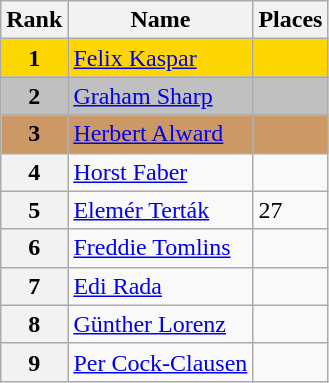<table class="wikitable">
<tr>
<th>Rank</th>
<th>Name</th>
<th>Places</th>
</tr>
<tr bgcolor="gold">
<td align="center"><strong>1</strong></td>
<td> <a href='#'>Felix Kaspar</a></td>
<td></td>
</tr>
<tr bgcolor="silver">
<td align="center"><strong>2</strong></td>
<td> <a href='#'>Graham Sharp</a></td>
<td></td>
</tr>
<tr bgcolor="cc9966">
<td align="center"><strong>3</strong></td>
<td> <a href='#'>Herbert Alward</a></td>
<td></td>
</tr>
<tr>
<th>4</th>
<td> <a href='#'>Horst Faber</a></td>
<td></td>
</tr>
<tr>
<th>5</th>
<td> <a href='#'>Elemér Terták</a></td>
<td>27</td>
</tr>
<tr>
<th>6</th>
<td> <a href='#'>Freddie Tomlins</a></td>
<td></td>
</tr>
<tr>
<th>7</th>
<td> <a href='#'>Edi Rada</a></td>
<td></td>
</tr>
<tr>
<th>8</th>
<td> <a href='#'>Günther Lorenz</a></td>
<td></td>
</tr>
<tr>
<th>9</th>
<td> <a href='#'>Per Cock-Clausen</a></td>
<td></td>
</tr>
</table>
